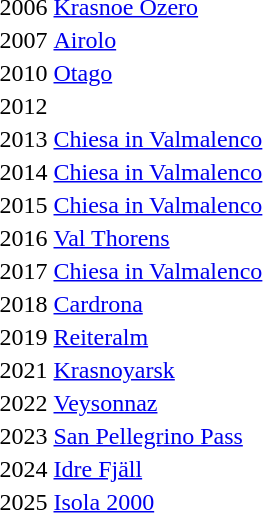<table>
<tr>
<td>2006</td>
<td><a href='#'>Krasnoe Ozero</a></td>
<td></td>
<td></td>
<td></td>
</tr>
<tr>
<td>2007</td>
<td><a href='#'>Airolo</a></td>
<td></td>
<td></td>
<td></td>
</tr>
<tr>
<td>2010</td>
<td><a href='#'>Otago</a></td>
<td></td>
<td></td>
<td></td>
</tr>
<tr>
<td>2012</td>
<td></td>
<td></td>
<td></td>
<td></td>
</tr>
<tr>
<td>2013</td>
<td><a href='#'>Chiesa in Valmalenco</a></td>
<td></td>
<td></td>
<td></td>
</tr>
<tr>
<td>2014</td>
<td><a href='#'>Chiesa in Valmalenco</a></td>
<td></td>
<td></td>
<td></td>
</tr>
<tr>
<td>2015</td>
<td><a href='#'>Chiesa in Valmalenco</a></td>
<td></td>
<td></td>
<td></td>
</tr>
<tr>
<td>2016</td>
<td><a href='#'>Val Thorens</a></td>
<td></td>
<td></td>
<td></td>
</tr>
<tr>
<td>2017</td>
<td><a href='#'>Chiesa in Valmalenco</a></td>
<td></td>
<td></td>
<td></td>
</tr>
<tr>
<td>2018</td>
<td><a href='#'>Cardrona</a></td>
<td></td>
<td></td>
<td></td>
</tr>
<tr>
<td>2019</td>
<td><a href='#'>Reiteralm</a></td>
<td></td>
<td></td>
<td></td>
</tr>
<tr>
<td>2021</td>
<td><a href='#'>Krasnoyarsk</a></td>
<td></td>
<td></td>
<td></td>
</tr>
<tr>
<td>2022</td>
<td><a href='#'>Veysonnaz</a></td>
<td></td>
<td></td>
<td></td>
</tr>
<tr>
<td>2023</td>
<td><a href='#'>San Pellegrino Pass</a></td>
<td></td>
<td></td>
<td></td>
</tr>
<tr>
<td>2024</td>
<td><a href='#'>Idre Fjäll</a></td>
<td></td>
<td></td>
<td></td>
</tr>
<tr>
<td>2025</td>
<td><a href='#'>Isola 2000</a></td>
<td></td>
<td></td>
<td></td>
</tr>
</table>
